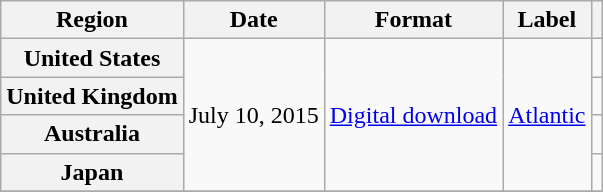<table class="wikitable plainrowheaders">
<tr>
<th scope="col">Region</th>
<th scope="col">Date</th>
<th scope="col">Format</th>
<th scope="col">Label</th>
<th scope="col"></th>
</tr>
<tr>
<th scope="row">United States</th>
<td rowspan="4">July 10, 2015</td>
<td rowspan="4"><a href='#'>Digital download</a></td>
<td rowspan="4"><a href='#'>Atlantic</a></td>
<td align="center"></td>
</tr>
<tr>
<th scope="row">United Kingdom</th>
<td align="center"></td>
</tr>
<tr>
<th scope="row">Australia</th>
<td align="center"></td>
</tr>
<tr>
<th scope="row">Japan</th>
<td align="center"></td>
</tr>
<tr>
</tr>
</table>
